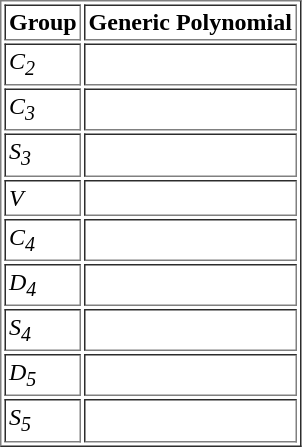<table border="1" cellpadding="2">
<tr>
<th>Group</th>
<th>Generic Polynomial</th>
</tr>
<tr>
<td><em>C</em><sub><em>2</em></sub></td>
<td></td>
</tr>
<tr>
<td><em>C</em><sub><em>3</em></sub></td>
<td></td>
</tr>
<tr>
<td><em>S</em><sub><em>3</em></sub></td>
<td></td>
</tr>
<tr>
<td><em>V</em></td>
<td></td>
</tr>
<tr>
<td><em>C</em><sub><em>4</em></sub></td>
<td></td>
</tr>
<tr>
<td><em>D</em><sub><em>4</em></sub></td>
<td></td>
</tr>
<tr>
<td><em>S</em><sub><em>4</em></sub></td>
<td></td>
</tr>
<tr>
<td><em>D</em><sub><em>5</em></sub></td>
<td></td>
</tr>
<tr>
<td><em>S</em><sub><em>5</em></sub></td>
<td></td>
</tr>
</table>
